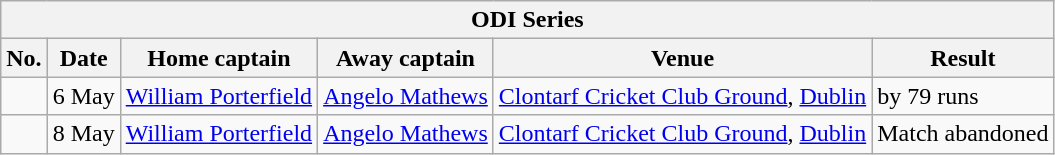<table class="wikitable">
<tr>
<th colspan="9">ODI Series</th>
</tr>
<tr>
<th>No.</th>
<th>Date</th>
<th>Home captain</th>
<th>Away captain</th>
<th>Venue</th>
<th>Result</th>
</tr>
<tr>
<td></td>
<td>6 May</td>
<td><a href='#'>William Porterfield</a></td>
<td><a href='#'>Angelo Mathews</a></td>
<td><a href='#'>Clontarf Cricket Club Ground</a>, <a href='#'>Dublin</a></td>
<td> by 79 runs</td>
</tr>
<tr>
<td></td>
<td>8 May</td>
<td><a href='#'>William Porterfield</a></td>
<td><a href='#'>Angelo Mathews</a></td>
<td><a href='#'>Clontarf Cricket Club Ground</a>, <a href='#'>Dublin</a></td>
<td>Match abandoned</td>
</tr>
</table>
